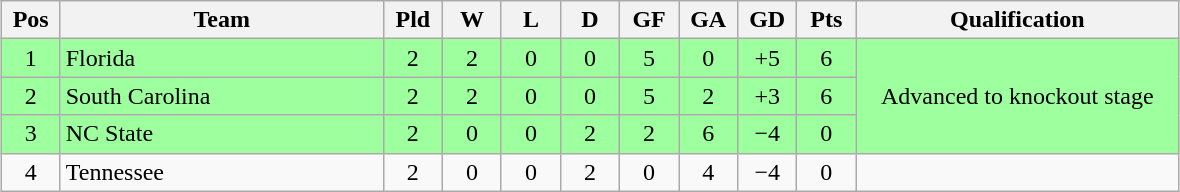<table class="wikitable" style="text-align:center; margin: 1em auto">
<tr>
<th style="width:2em">Pos</th>
<th style="width:13em">Team</th>
<th style="width:2em">Pld</th>
<th style="width:2em">W</th>
<th style="width:2em">L</th>
<th style="width:2em">D</th>
<th style="width:2em">GF</th>
<th style="width:2em">GA</th>
<th style="width:2em">GD</th>
<th style="width:2em">Pts</th>
<th style="width:13em">Qualification</th>
</tr>
<tr bgcolor="#9eff9e">
<td>1</td>
<td style="text-align:left">Florida</td>
<td>2</td>
<td>2</td>
<td>0</td>
<td>0</td>
<td>5</td>
<td>0</td>
<td>+5</td>
<td>6</td>
<td rowspan="3">Advanced to knockout stage</td>
</tr>
<tr bgcolor="#9eff9e">
<td>2</td>
<td style="text-align:left">South Carolina</td>
<td>2</td>
<td>2</td>
<td>0</td>
<td>0</td>
<td>5</td>
<td>2</td>
<td>+3</td>
<td>6</td>
</tr>
<tr bgcolor="#9eff9e">
<td>3</td>
<td style="text-align:left">NC State</td>
<td>2</td>
<td>0</td>
<td>0</td>
<td>2</td>
<td>2</td>
<td>6</td>
<td>−4</td>
<td>0</td>
</tr>
<tr>
<td>4</td>
<td style="text-align:left">Tennessee</td>
<td>2</td>
<td>0</td>
<td>0</td>
<td>2</td>
<td>0</td>
<td>4</td>
<td>−4</td>
<td>0</td>
<td></td>
</tr>
</table>
